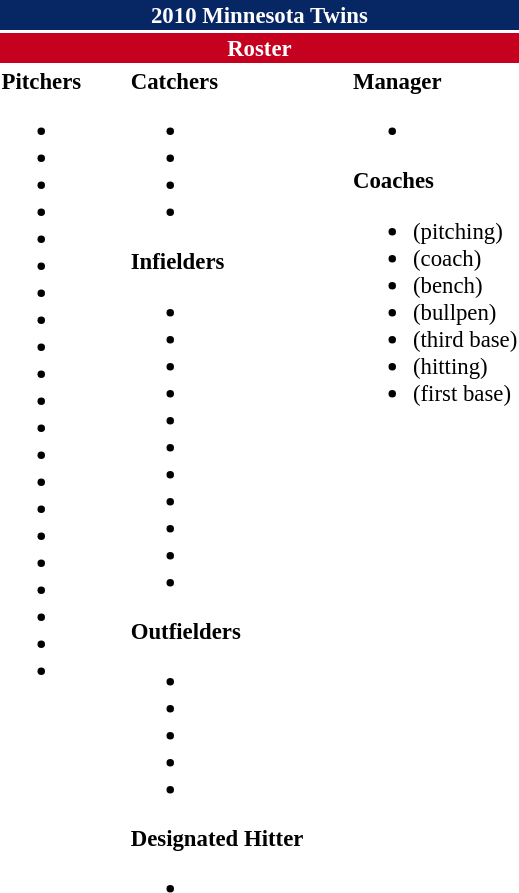<table class="toccolours" style="font-size: 95%;">
<tr>
<th colspan="10" style="background-color: #072764; color: #FFFFFF; text-align: center;">2010 Minnesota Twins</th>
</tr>
<tr>
<td colspan="10" style="background-color: #c6011f; color: white; text-align: center;"><strong>Roster</strong></td>
</tr>
<tr>
<td valign="top"><strong>Pitchers</strong><br><ul><li></li><li></li><li></li><li></li><li></li><li></li><li></li><li></li><li></li><li></li><li></li><li></li><li></li><li></li><li></li><li></li><li></li><li></li><li></li><li></li><li></li></ul></td>
<td width="25px"></td>
<td valign="top"><strong>Catchers</strong><br><ul><li></li><li></li><li></li><li></li></ul><strong>Infielders</strong><ul><li></li><li></li><li></li><li></li><li></li><li></li><li></li><li></li><li></li><li></li><li></li></ul><strong>Outfielders</strong><ul><li></li><li></li><li></li><li></li><li></li></ul><strong>Designated Hitter</strong><ul><li></li></ul></td>
<td width="25px"></td>
<td valign="top"><strong>Manager</strong><br><ul><li></li></ul><strong>Coaches</strong><ul><li> (pitching)</li><li> (coach)</li><li> (bench)</li><li> (bullpen)</li><li> (third base)</li><li> (hitting)</li><li> (first base)</li></ul></td>
</tr>
<tr>
</tr>
</table>
